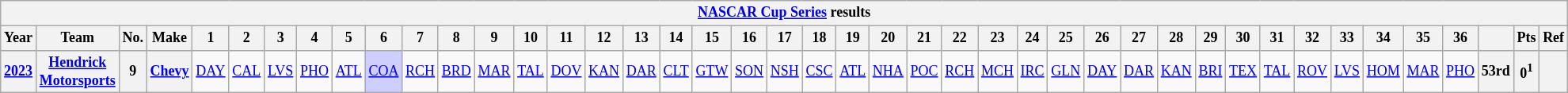<table class="wikitable" style="text-align:center; font-size:75%">
<tr>
<th colspan=43><a href='#'>NASCAR Cup Series</a> results</th>
</tr>
<tr>
<th>Year</th>
<th>Team</th>
<th>No.</th>
<th>Make</th>
<th>1</th>
<th>2</th>
<th>3</th>
<th>4</th>
<th>5</th>
<th>6</th>
<th>7</th>
<th>8</th>
<th>9</th>
<th>10</th>
<th>11</th>
<th>12</th>
<th>13</th>
<th>14</th>
<th>15</th>
<th>16</th>
<th>17</th>
<th>18</th>
<th>19</th>
<th>20</th>
<th>21</th>
<th>22</th>
<th>23</th>
<th>24</th>
<th>25</th>
<th>26</th>
<th>27</th>
<th>28</th>
<th>29</th>
<th>30</th>
<th>31</th>
<th>32</th>
<th>33</th>
<th>34</th>
<th>35</th>
<th>36</th>
<th></th>
<th>Pts</th>
<th>Ref</th>
</tr>
<tr>
<th><a href='#'>2023</a></th>
<th><a href='#'>Hendrick Motorsports</a></th>
<th>9</th>
<th><a href='#'>Chevy</a></th>
<td><a href='#'>DAY</a></td>
<td><a href='#'>CAL</a></td>
<td><a href='#'>LVS</a></td>
<td><a href='#'>PHO</a></td>
<td><a href='#'>ATL</a></td>
<td style="background:#CFCFFF;"><a href='#'>COA</a><br></td>
<td><a href='#'>RCH</a></td>
<td><a href='#'>BRD</a></td>
<td><a href='#'>MAR</a></td>
<td><a href='#'>TAL</a></td>
<td><a href='#'>DOV</a></td>
<td><a href='#'>KAN</a></td>
<td><a href='#'>DAR</a></td>
<td><a href='#'>CLT</a></td>
<td><a href='#'>GTW</a></td>
<td><a href='#'>SON</a></td>
<td><a href='#'>NSH</a></td>
<td><a href='#'>CSC</a></td>
<td><a href='#'>ATL</a></td>
<td><a href='#'>NHA</a></td>
<td><a href='#'>POC</a></td>
<td><a href='#'>RCH</a></td>
<td><a href='#'>MCH</a></td>
<td><a href='#'>IRC</a></td>
<td><a href='#'>GLN</a></td>
<td><a href='#'>DAY</a></td>
<td><a href='#'>DAR</a></td>
<td><a href='#'>KAN</a></td>
<td><a href='#'>BRI</a></td>
<td><a href='#'>TEX</a></td>
<td><a href='#'>TAL</a></td>
<td><a href='#'>ROV</a></td>
<td><a href='#'>LVS</a></td>
<td><a href='#'>HOM</a></td>
<td><a href='#'>MAR</a></td>
<td><a href='#'>PHO</a></td>
<th>53rd</th>
<th>0<sup>1</sup></th>
<th></th>
</tr>
</table>
